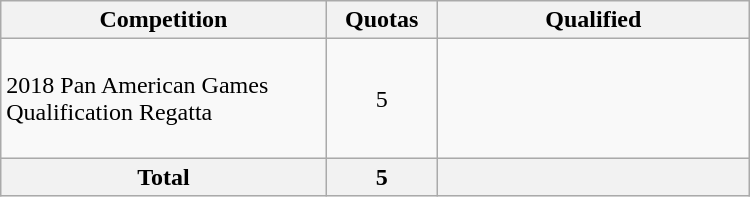<table class = "wikitable" width=500>
<tr>
<th width=300>Competition</th>
<th width=80>Quotas</th>
<th width=300>Qualified</th>
</tr>
<tr>
<td>2018 Pan American Games Qualification Regatta</td>
<td align="center">5</td>
<td> <br> <br><br><br></td>
</tr>
<tr>
<th>Total</th>
<th>5</th>
<th></th>
</tr>
</table>
